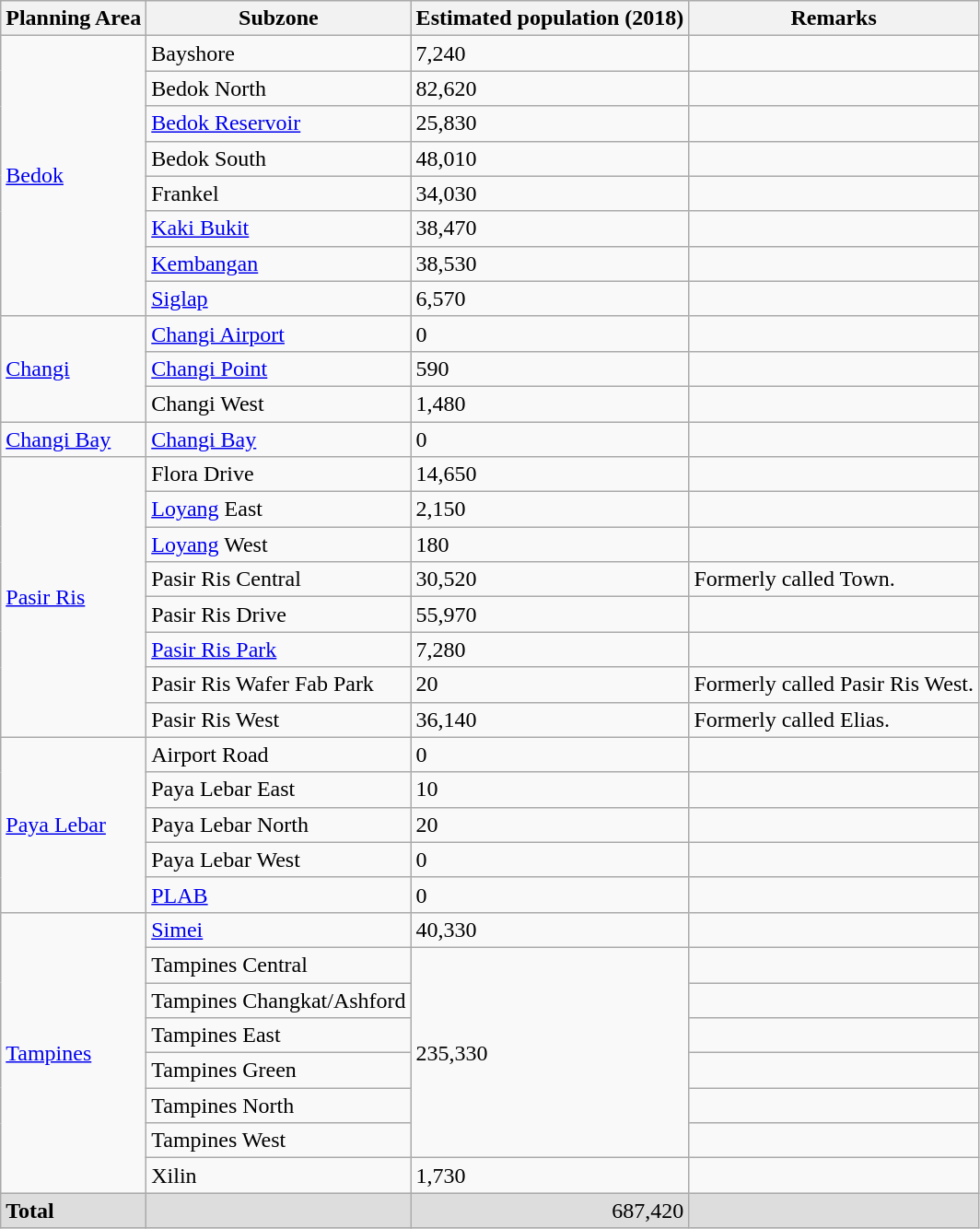<table class="wikitable sortable">
<tr>
<th>Planning Area</th>
<th>Subzone</th>
<th>Estimated population (2018)</th>
<th>Remarks</th>
</tr>
<tr>
<td rowspan="8"><a href='#'>Bedok</a></td>
<td>Bayshore</td>
<td>7,240</td>
<td></td>
</tr>
<tr>
<td>Bedok North</td>
<td>82,620</td>
<td></td>
</tr>
<tr>
<td><a href='#'>Bedok Reservoir</a></td>
<td>25,830</td>
<td></td>
</tr>
<tr>
<td>Bedok South</td>
<td>48,010</td>
<td></td>
</tr>
<tr>
<td>Frankel</td>
<td>34,030</td>
<td></td>
</tr>
<tr>
<td><a href='#'>Kaki Bukit</a></td>
<td>38,470</td>
<td></td>
</tr>
<tr>
<td><a href='#'>Kembangan</a></td>
<td>38,530</td>
<td></td>
</tr>
<tr>
<td><a href='#'>Siglap</a></td>
<td>6,570</td>
<td></td>
</tr>
<tr>
<td rowspan="3"><a href='#'>Changi</a></td>
<td><a href='#'>Changi Airport</a></td>
<td>0</td>
<td></td>
</tr>
<tr>
<td><a href='#'>Changi Point</a></td>
<td>590</td>
<td></td>
</tr>
<tr>
<td>Changi West</td>
<td>1,480</td>
<td></td>
</tr>
<tr>
<td><a href='#'>Changi Bay</a></td>
<td><a href='#'>Changi Bay</a></td>
<td>0</td>
<td></td>
</tr>
<tr>
<td rowspan="8"><a href='#'>Pasir Ris</a></td>
<td>Flora Drive</td>
<td>14,650</td>
<td></td>
</tr>
<tr>
<td><a href='#'>Loyang</a> East</td>
<td>2,150</td>
<td></td>
</tr>
<tr>
<td><a href='#'>Loyang</a> West</td>
<td>180</td>
<td></td>
</tr>
<tr>
<td>Pasir Ris Central</td>
<td>30,520</td>
<td>Formerly called Town.</td>
</tr>
<tr>
<td>Pasir Ris Drive</td>
<td>55,970</td>
<td></td>
</tr>
<tr>
<td><a href='#'>Pasir Ris Park</a></td>
<td>7,280</td>
<td></td>
</tr>
<tr>
<td>Pasir Ris Wafer Fab Park</td>
<td>20</td>
<td>Formerly called Pasir Ris West.</td>
</tr>
<tr>
<td>Pasir Ris West</td>
<td>36,140</td>
<td>Formerly called Elias.</td>
</tr>
<tr>
<td rowspan="5"><a href='#'>Paya Lebar</a></td>
<td>Airport Road</td>
<td>0</td>
<td></td>
</tr>
<tr>
<td>Paya Lebar East</td>
<td>10</td>
<td></td>
</tr>
<tr>
<td>Paya Lebar North</td>
<td>20</td>
<td></td>
</tr>
<tr>
<td>Paya Lebar West</td>
<td>0</td>
<td></td>
</tr>
<tr>
<td><a href='#'>PLAB</a></td>
<td>0</td>
<td></td>
</tr>
<tr>
<td rowspan="8"><a href='#'>Tampines</a></td>
<td><a href='#'>Simei</a></td>
<td>40,330</td>
<td></td>
</tr>
<tr>
<td>Tampines Central</td>
<td rowspan="6">235,330</td>
<td></td>
</tr>
<tr>
<td>Tampines Changkat/Ashford</td>
<td></td>
</tr>
<tr>
<td>Tampines East</td>
<td></td>
</tr>
<tr>
<td>Tampines Green</td>
<td></td>
</tr>
<tr>
<td>Tampines North</td>
<td></td>
</tr>
<tr>
<td>Tampines West</td>
<td></td>
</tr>
<tr>
<td>Xilin</td>
<td>1,730</td>
<td></td>
</tr>
<tr style="background: #DDDDDD;" class="sortbottom">
<td><strong>Total</strong></td>
<td></td>
<td align="right">687,420</td>
<td></td>
</tr>
</table>
